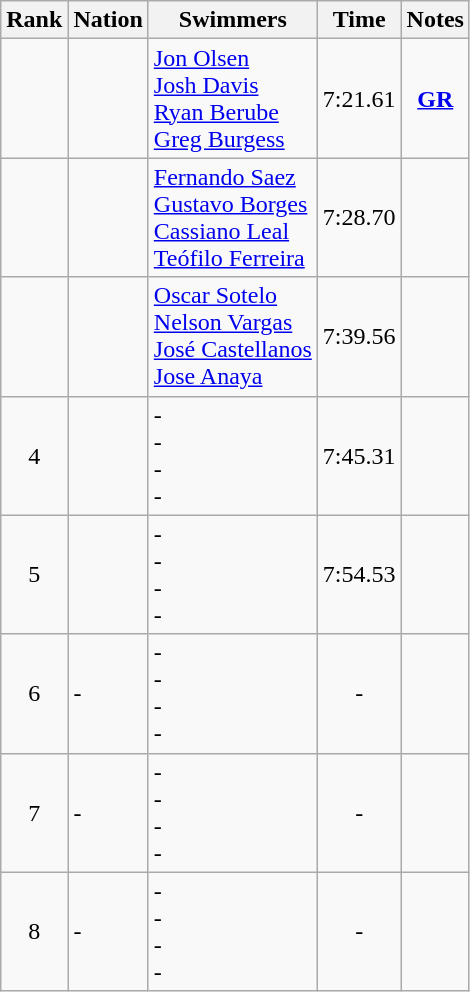<table class="wikitable sortable" style="text-align:center">
<tr>
<th>Rank</th>
<th>Nation</th>
<th>Swimmers</th>
<th>Time</th>
<th>Notes</th>
</tr>
<tr>
<td></td>
<td align="left"></td>
<td align="left"><a href='#'>Jon Olsen</a> <br><a href='#'>Josh Davis</a> <br><a href='#'>Ryan Berube</a> <br><a href='#'>Greg Burgess</a></td>
<td>7:21.61</td>
<td><strong><a href='#'>GR</a></strong></td>
</tr>
<tr>
<td></td>
<td align="left"></td>
<td align="left"><a href='#'>Fernando Saez</a> <br><a href='#'>Gustavo Borges</a> <br><a href='#'>Cassiano Leal</a> <br><a href='#'>Teófilo Ferreira</a></td>
<td>7:28.70</td>
<td></td>
</tr>
<tr>
<td></td>
<td align="left"></td>
<td align="left"><a href='#'>Oscar Sotelo</a><br><a href='#'>Nelson Vargas</a><br><a href='#'>José Castellanos</a><br><a href='#'>Jose Anaya</a></td>
<td>7:39.56</td>
<td></td>
</tr>
<tr>
<td>4</td>
<td align="left"></td>
<td align="left">- <br> - <br> - <br> -</td>
<td>7:45.31</td>
<td></td>
</tr>
<tr>
<td>5</td>
<td align="left"></td>
<td align="left">- <br> - <br> - <br> -</td>
<td>7:54.53</td>
<td></td>
</tr>
<tr>
<td>6</td>
<td align="left">-</td>
<td align="left">- <br> - <br> - <br> -</td>
<td>-</td>
<td></td>
</tr>
<tr>
<td>7</td>
<td align="left">-</td>
<td align="left">- <br> - <br> - <br> -</td>
<td>-</td>
<td></td>
</tr>
<tr>
<td>8</td>
<td align="left">-</td>
<td align="left">- <br> - <br> - <br> -</td>
<td>-</td>
<td></td>
</tr>
</table>
